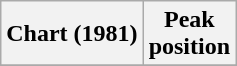<table class="wikitable plainrowheaders sortable" style="text-align:center;">
<tr>
<th>Chart (1981)</th>
<th>Peak<br>position</th>
</tr>
<tr>
</tr>
</table>
